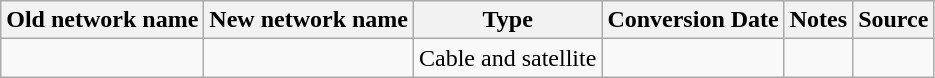<table class="wikitable">
<tr>
<th>Old network name</th>
<th>New network name</th>
<th>Type</th>
<th>Conversion Date</th>
<th>Notes</th>
<th>Source</th>
</tr>
<tr>
<td></td>
<td></td>
<td>Cable and satellite</td>
<td></td>
<td></td>
<td></td>
</tr>
</table>
